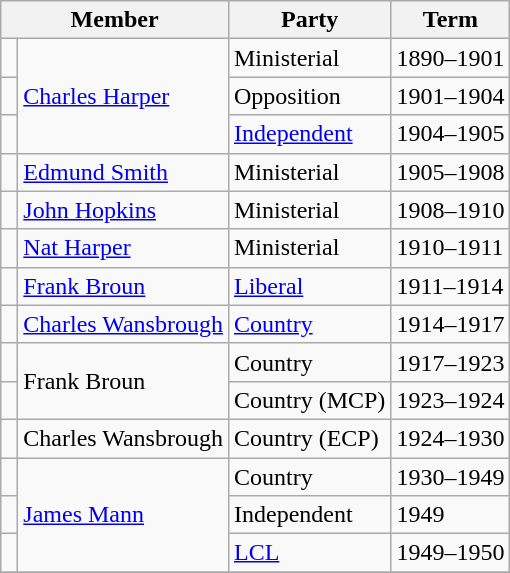<table class="wikitable">
<tr>
<th colspan="2">Member</th>
<th>Party</th>
<th>Term</th>
</tr>
<tr>
<td> </td>
<td rowspan="3"><a href='#'>Charles Harper</a></td>
<td>Ministerial</td>
<td>1890–1901</td>
</tr>
<tr>
<td> </td>
<td>Opposition</td>
<td>1901–1904</td>
</tr>
<tr>
<td> </td>
<td><a href='#'>Independent</a></td>
<td>1904–1905</td>
</tr>
<tr>
<td> </td>
<td><a href='#'>Edmund Smith</a></td>
<td>Ministerial</td>
<td>1905–1908</td>
</tr>
<tr>
<td> </td>
<td><a href='#'>John Hopkins</a></td>
<td>Ministerial</td>
<td>1908–1910</td>
</tr>
<tr>
<td> </td>
<td><a href='#'>Nat Harper</a></td>
<td>Ministerial</td>
<td>1910–1911</td>
</tr>
<tr>
<td> </td>
<td><a href='#'>Frank Broun</a></td>
<td><a href='#'>Liberal</a></td>
<td>1911–1914</td>
</tr>
<tr>
<td> </td>
<td><a href='#'>Charles Wansbrough</a></td>
<td><a href='#'>Country</a></td>
<td>1914–1917</td>
</tr>
<tr>
<td> </td>
<td rowspan="2">Frank Broun</td>
<td>Country</td>
<td>1917–1923</td>
</tr>
<tr>
<td> </td>
<td>Country (MCP)</td>
<td>1923–1924</td>
</tr>
<tr>
<td> </td>
<td>Charles Wansbrough</td>
<td>Country (ECP)</td>
<td>1924–1930</td>
</tr>
<tr>
<td> </td>
<td rowspan="3"><a href='#'>James Mann</a></td>
<td>Country</td>
<td>1930–1949</td>
</tr>
<tr>
<td> </td>
<td>Independent</td>
<td>1949</td>
</tr>
<tr>
<td> </td>
<td><a href='#'>LCL</a></td>
<td>1949–1950</td>
</tr>
<tr>
</tr>
</table>
